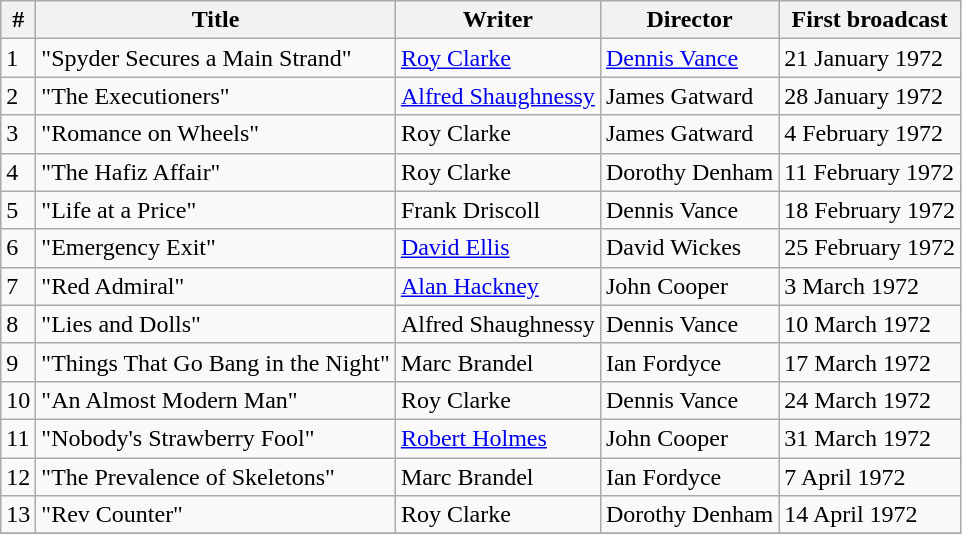<table class="wikitable plainrowheaders">
<tr style="color:#00000;">
<th scope="col">#</th>
<th scope="col">Title</th>
<th scope="col">Writer</th>
<th scope="col">Director</th>
<th scope="col">First broadcast</th>
</tr>
<tr>
<td>1</td>
<td>"Spyder Secures a Main Strand"</td>
<td><a href='#'>Roy Clarke</a></td>
<td><a href='#'>Dennis Vance</a></td>
<td>21 January 1972</td>
</tr>
<tr>
<td>2</td>
<td>"The Executioners"</td>
<td><a href='#'>Alfred Shaughnessy</a></td>
<td>James Gatward</td>
<td>28 January 1972</td>
</tr>
<tr>
<td>3</td>
<td>"Romance on Wheels"</td>
<td>Roy Clarke</td>
<td>James Gatward</td>
<td>4 February 1972</td>
</tr>
<tr>
<td>4</td>
<td>"The Hafiz Affair"</td>
<td>Roy Clarke</td>
<td>Dorothy Denham</td>
<td>11 February 1972</td>
</tr>
<tr>
<td>5</td>
<td>"Life at a Price"</td>
<td>Frank Driscoll</td>
<td>Dennis Vance</td>
<td>18 February 1972</td>
</tr>
<tr>
<td>6</td>
<td>"Emergency Exit"</td>
<td><a href='#'>David Ellis</a></td>
<td>David Wickes</td>
<td>25 February 1972</td>
</tr>
<tr>
<td>7</td>
<td>"Red Admiral"</td>
<td><a href='#'>Alan Hackney</a></td>
<td>John Cooper</td>
<td>3 March 1972</td>
</tr>
<tr>
<td>8</td>
<td>"Lies and Dolls"</td>
<td>Alfred Shaughnessy</td>
<td>Dennis Vance</td>
<td>10 March 1972</td>
</tr>
<tr>
<td>9</td>
<td>"Things That Go Bang in the Night"</td>
<td>Marc Brandel</td>
<td>Ian Fordyce</td>
<td>17 March 1972</td>
</tr>
<tr>
<td>10</td>
<td>"An Almost Modern Man"</td>
<td>Roy Clarke</td>
<td>Dennis Vance</td>
<td>24 March 1972</td>
</tr>
<tr>
<td>11</td>
<td>"Nobody's Strawberry Fool"</td>
<td><a href='#'>Robert Holmes</a></td>
<td>John Cooper</td>
<td>31 March 1972</td>
</tr>
<tr>
<td>12</td>
<td>"The Prevalence of Skeletons"</td>
<td>Marc Brandel</td>
<td>Ian Fordyce</td>
<td>7 April 1972</td>
</tr>
<tr>
<td>13</td>
<td>"Rev Counter"</td>
<td>Roy Clarke</td>
<td>Dorothy Denham</td>
<td>14 April 1972</td>
</tr>
<tr>
</tr>
</table>
